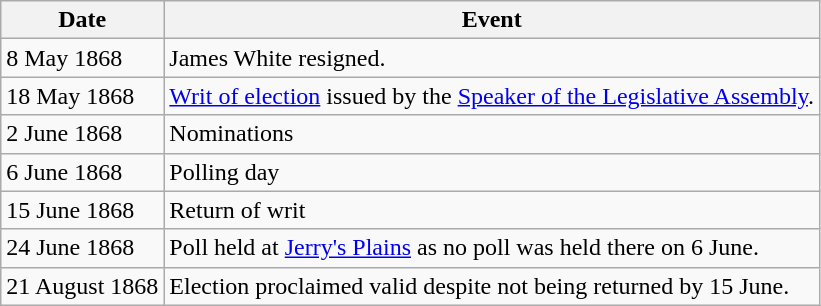<table class="wikitable">
<tr>
<th>Date</th>
<th>Event</th>
</tr>
<tr>
<td>8 May 1868</td>
<td>James White resigned.</td>
</tr>
<tr>
<td>18 May 1868</td>
<td><a href='#'>Writ of election</a> issued by the <a href='#'>Speaker of the Legislative Assembly</a>.</td>
</tr>
<tr>
<td>2 June 1868</td>
<td>Nominations</td>
</tr>
<tr>
<td>6 June 1868</td>
<td>Polling day</td>
</tr>
<tr>
<td>15 June 1868</td>
<td>Return of writ</td>
</tr>
<tr>
<td>24 June 1868</td>
<td>Poll held at <a href='#'>Jerry's Plains</a> as no poll was held there on 6 June.</td>
</tr>
<tr>
<td>21 August 1868</td>
<td>Election proclaimed valid despite not being returned by 15 June.</td>
</tr>
</table>
